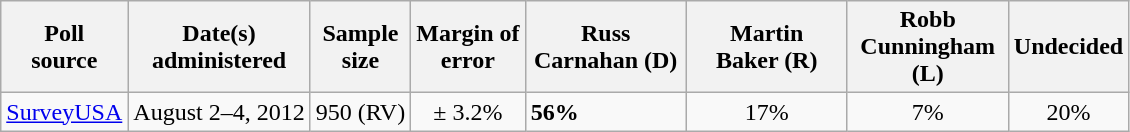<table class="wikitable">
<tr>
<th>Poll<br>source</th>
<th>Date(s)<br>administered</th>
<th>Sample<br>size</th>
<th>Margin of<br>error</th>
<th style="width:100px;">Russ<br>Carnahan (D)</th>
<th style="width:100px;">Martin<br>Baker (R)</th>
<th style="width:100px;">Robb<br>Cunningham (L)</th>
<th>Undecided</th>
</tr>
<tr>
<td><a href='#'>SurveyUSA</a></td>
<td align=center>August 2–4, 2012</td>
<td align=center>950 (RV)</td>
<td align=center>± 3.2%</td>
<td><strong>56%</strong></td>
<td align=center>17%</td>
<td align=center>7%</td>
<td align=center>20%</td>
</tr>
</table>
